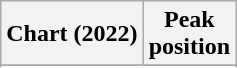<table class="wikitable sortable plainrowheaders" style="text-align:center">
<tr>
<th scope="col">Chart (2022)</th>
<th scope="col">Peak<br>position</th>
</tr>
<tr>
</tr>
<tr>
</tr>
</table>
